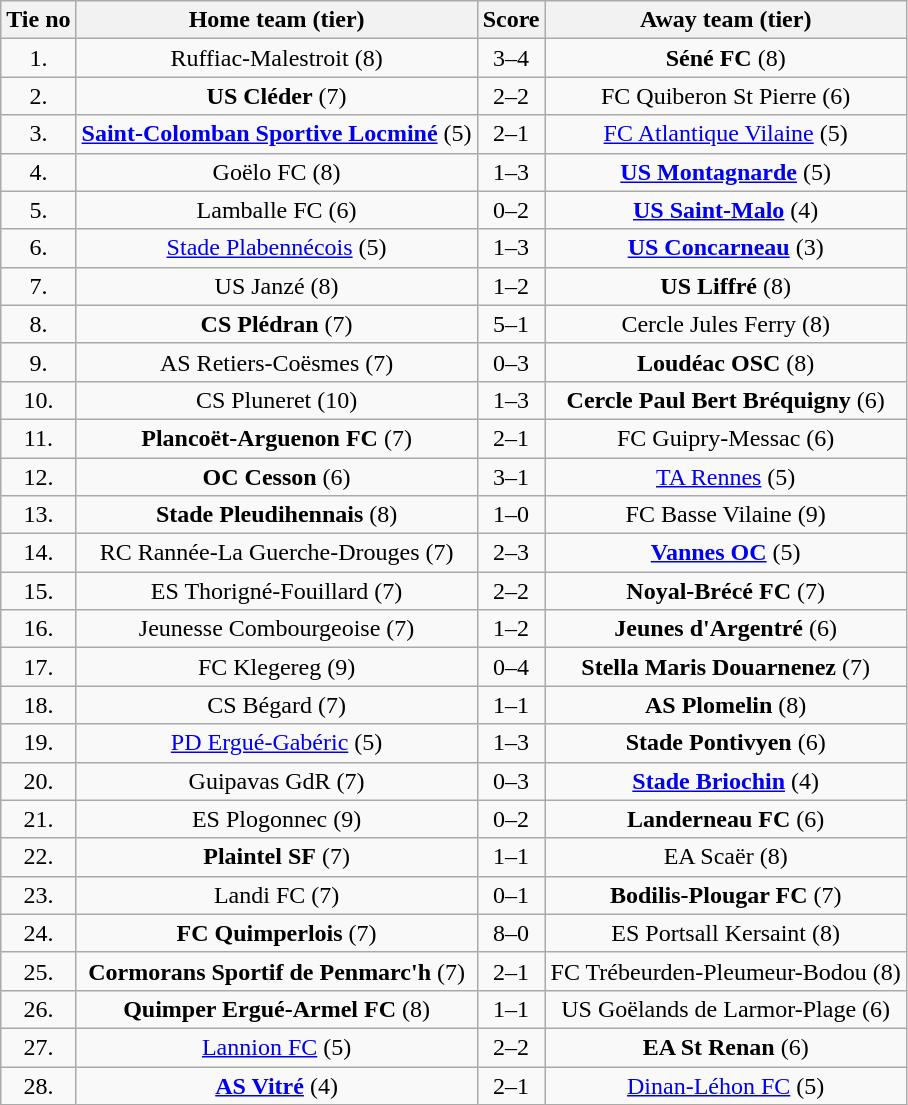<table class="wikitable" style="text-align: center">
<tr>
<th>Tie no</th>
<th>Home team (tier)</th>
<th>Score</th>
<th>Away team (tier)</th>
</tr>
<tr>
<td>1.</td>
<td>Ruffiac-Malestroit (8)</td>
<td>3–4 </td>
<td><strong>Séné FC</strong> (8)</td>
</tr>
<tr>
<td>2.</td>
<td><strong>US Cléder</strong> (7)</td>
<td>2–2 </td>
<td>FC Quiberon St Pierre (6)</td>
</tr>
<tr>
<td>3.</td>
<td><strong><a href='#'>Saint-Colomban Sportive Locminé</a></strong> (5)</td>
<td>2–1</td>
<td><a href='#'>FC Atlantique Vilaine</a> (5)</td>
</tr>
<tr>
<td>4.</td>
<td>Goëlo FC (8)</td>
<td>1–3</td>
<td><strong><a href='#'>US Montagnarde</a></strong> (5)</td>
</tr>
<tr>
<td>5.</td>
<td>Lamballe FC (6)</td>
<td>0–2</td>
<td><strong><a href='#'>US Saint-Malo</a></strong> (4)</td>
</tr>
<tr>
<td>6.</td>
<td><a href='#'>Stade Plabennécois</a> (5)</td>
<td>1–3</td>
<td><strong><a href='#'>US Concarneau</a></strong> (3)</td>
</tr>
<tr>
<td>7.</td>
<td>US Janzé (8)</td>
<td>1–2</td>
<td><strong>US Liffré</strong> (8)</td>
</tr>
<tr>
<td>8.</td>
<td><strong>CS Plédran</strong> (7)</td>
<td>5–1</td>
<td>Cercle Jules Ferry (8)</td>
</tr>
<tr>
<td>9.</td>
<td>AS Retiers-Coësmes (7)</td>
<td>0–3</td>
<td><strong>Loudéac OSC</strong> (8)</td>
</tr>
<tr>
<td>10.</td>
<td>CS Pluneret (10)</td>
<td>1–3</td>
<td><strong>Cercle Paul Bert Bréquigny</strong> (6)</td>
</tr>
<tr>
<td>11.</td>
<td><strong>Plancoët-Arguenon FC</strong> (7)</td>
<td>2–1</td>
<td>FC Guipry-Messac (6)</td>
</tr>
<tr>
<td>12.</td>
<td><strong>OC Cesson</strong> (6)</td>
<td>3–1</td>
<td><a href='#'>TA Rennes</a> (5)</td>
</tr>
<tr>
<td>13.</td>
<td><strong>Stade Pleudihennais</strong> (8)</td>
<td>1–0</td>
<td>FC Basse Vilaine (9)</td>
</tr>
<tr>
<td>14.</td>
<td>RC Rannée-La Guerche-Drouges (7)</td>
<td>2–3</td>
<td><strong><a href='#'>Vannes OC</a></strong> (5)</td>
</tr>
<tr>
<td>15.</td>
<td>ES Thorigné-Fouillard (7)</td>
<td>2–2 </td>
<td><strong>Noyal-Brécé FC</strong> (7)</td>
</tr>
<tr>
<td>16.</td>
<td>Jeunesse Combourgeoise (7)</td>
<td>1–2</td>
<td><strong>Jeunes d'Argentré</strong> (6)</td>
</tr>
<tr>
<td>17.</td>
<td>FC Klegereg (9)</td>
<td>0–4</td>
<td><strong>Stella Maris Douarnenez</strong> (7)</td>
</tr>
<tr>
<td>18.</td>
<td>CS Bégard (7)</td>
<td>1–1 </td>
<td><strong>AS Plomelin</strong> (8)</td>
</tr>
<tr>
<td>19.</td>
<td><a href='#'>PD Ergué-Gabéric</a> (5)</td>
<td>1–3 </td>
<td><strong>Stade Pontivyen</strong> (6)</td>
</tr>
<tr>
<td>20.</td>
<td>Guipavas GdR (7)</td>
<td>0–3</td>
<td><strong><a href='#'>Stade Briochin</a></strong> (4)</td>
</tr>
<tr>
<td>21.</td>
<td>ES Plogonnec (9)</td>
<td>0–2</td>
<td><strong>Landerneau FC</strong> (6)</td>
</tr>
<tr>
<td>22.</td>
<td><strong>Plaintel SF</strong> (7)</td>
<td>1–1 </td>
<td>EA Scaër (8)</td>
</tr>
<tr>
<td>23.</td>
<td>Landi FC (7)</td>
<td>0–1</td>
<td><strong>Bodilis-Plougar FC</strong> (7)</td>
</tr>
<tr>
<td>24.</td>
<td><strong>FC Quimperlois</strong> (7)</td>
<td>8–0</td>
<td>ES Portsall Kersaint (8)</td>
</tr>
<tr>
<td>25.</td>
<td><strong>Cormorans Sportif de Penmarc'h</strong> (7)</td>
<td>2–1</td>
<td>FC Trébeurden-Pleumeur-Bodou (8)</td>
</tr>
<tr>
<td>26.</td>
<td><strong>Quimper Ergué-Armel FC</strong> (8)</td>
<td>1–1 </td>
<td>US Goëlands de Larmor-Plage (6)</td>
</tr>
<tr>
<td>27.</td>
<td><a href='#'>Lannion FC</a> (5)</td>
<td>2–2 </td>
<td><strong>EA St Renan</strong> (6)</td>
</tr>
<tr>
<td>28.</td>
<td><strong><a href='#'>AS Vitré</a></strong> (4)</td>
<td>2–1 </td>
<td><a href='#'>Dinan-Léhon FC</a> (5)</td>
</tr>
</table>
